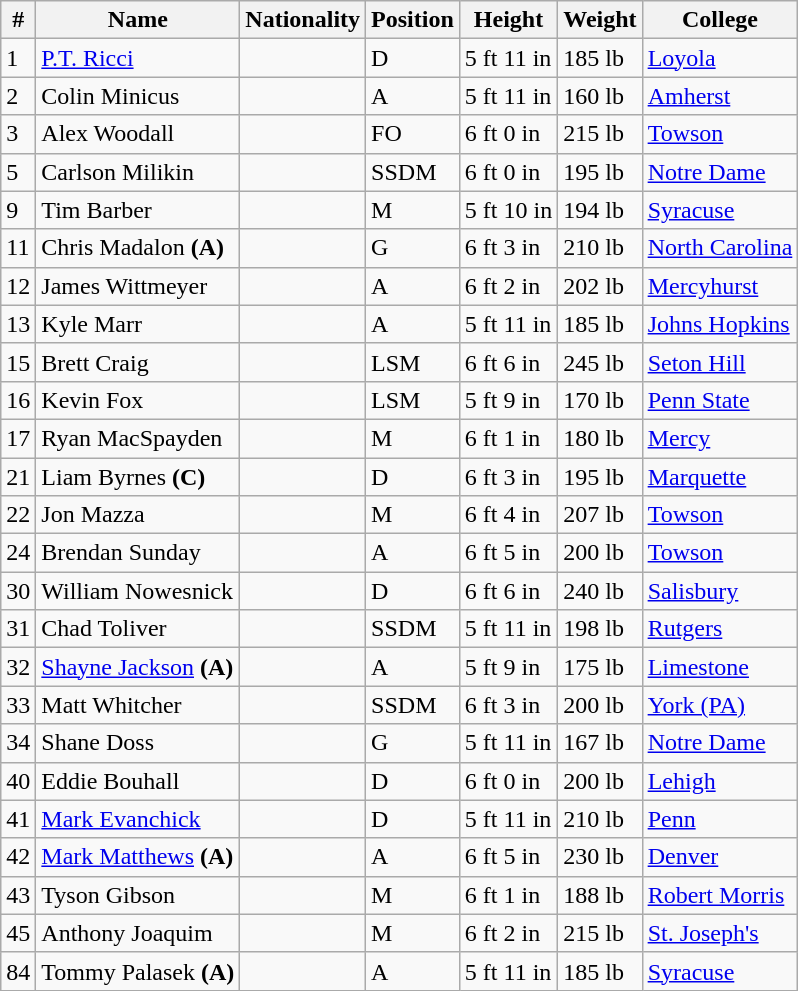<table class="wikitable">
<tr>
<th>#</th>
<th>Name</th>
<th>Nationality</th>
<th>Position</th>
<th>Height</th>
<th>Weight</th>
<th>College</th>
</tr>
<tr>
<td>1</td>
<td><a href='#'>P.T. Ricci</a></td>
<td></td>
<td>D</td>
<td>5 ft 11 in</td>
<td>185 lb</td>
<td><a href='#'>Loyola</a></td>
</tr>
<tr>
<td>2</td>
<td>Colin Minicus</td>
<td></td>
<td>A</td>
<td>5 ft 11 in</td>
<td>160 lb</td>
<td><a href='#'>Amherst</a></td>
</tr>
<tr>
<td>3</td>
<td>Alex Woodall</td>
<td></td>
<td>FO</td>
<td>6 ft 0 in</td>
<td>215 lb</td>
<td><a href='#'>Towson</a></td>
</tr>
<tr>
<td>5</td>
<td>Carlson Milikin</td>
<td></td>
<td>SSDM</td>
<td>6 ft 0 in</td>
<td>195 lb</td>
<td><a href='#'>Notre Dame</a></td>
</tr>
<tr>
<td>9</td>
<td>Tim Barber</td>
<td></td>
<td>M</td>
<td>5 ft 10 in</td>
<td>194 lb</td>
<td><a href='#'>Syracuse</a></td>
</tr>
<tr>
<td>11</td>
<td>Chris Madalon <strong>(A)</strong></td>
<td></td>
<td>G</td>
<td>6 ft 3 in</td>
<td>210 lb</td>
<td><a href='#'>North Carolina</a></td>
</tr>
<tr>
<td>12</td>
<td>James Wittmeyer</td>
<td></td>
<td>A</td>
<td>6 ft 2 in</td>
<td>202 lb</td>
<td><a href='#'>Mercyhurst</a></td>
</tr>
<tr>
<td>13</td>
<td>Kyle Marr</td>
<td></td>
<td>A</td>
<td>5 ft 11 in</td>
<td>185 lb</td>
<td><a href='#'>Johns Hopkins</a></td>
</tr>
<tr>
<td>15</td>
<td>Brett Craig</td>
<td></td>
<td>LSM</td>
<td>6 ft 6 in</td>
<td>245 lb</td>
<td><a href='#'>Seton Hill</a></td>
</tr>
<tr>
<td>16</td>
<td>Kevin Fox</td>
<td></td>
<td>LSM</td>
<td>5 ft 9 in</td>
<td>170 lb</td>
<td><a href='#'>Penn State</a></td>
</tr>
<tr>
<td>17</td>
<td>Ryan MacSpayden</td>
<td></td>
<td>M</td>
<td>6 ft 1 in</td>
<td>180 lb</td>
<td><a href='#'>Mercy</a></td>
</tr>
<tr>
<td>21</td>
<td>Liam Byrnes <strong>(C)</strong></td>
<td></td>
<td>D</td>
<td>6 ft 3 in</td>
<td>195 lb</td>
<td><a href='#'>Marquette</a></td>
</tr>
<tr>
<td>22</td>
<td>Jon Mazza</td>
<td></td>
<td>M</td>
<td>6 ft 4 in</td>
<td>207 lb</td>
<td><a href='#'>Towson</a></td>
</tr>
<tr>
<td>24</td>
<td>Brendan Sunday</td>
<td></td>
<td>A</td>
<td>6 ft 5 in</td>
<td>200 lb</td>
<td><a href='#'>Towson</a></td>
</tr>
<tr>
<td>30</td>
<td>William Nowesnick</td>
<td></td>
<td>D</td>
<td>6 ft 6 in</td>
<td>240 lb</td>
<td><a href='#'>Salisbury</a></td>
</tr>
<tr>
<td>31</td>
<td>Chad Toliver</td>
<td></td>
<td>SSDM</td>
<td>5 ft 11 in</td>
<td>198 lb</td>
<td><a href='#'>Rutgers</a></td>
</tr>
<tr>
<td>32</td>
<td><a href='#'>Shayne Jackson</a> <strong>(A)</strong></td>
<td></td>
<td>A</td>
<td>5 ft 9 in</td>
<td>175 lb</td>
<td><a href='#'>Limestone</a></td>
</tr>
<tr>
<td>33</td>
<td>Matt Whitcher</td>
<td></td>
<td>SSDM</td>
<td>6 ft 3 in</td>
<td>200 lb</td>
<td><a href='#'>York (PA)</a></td>
</tr>
<tr>
<td>34</td>
<td>Shane Doss</td>
<td></td>
<td>G</td>
<td>5 ft 11 in</td>
<td>167 lb</td>
<td><a href='#'>Notre Dame</a></td>
</tr>
<tr>
<td>40</td>
<td>Eddie Bouhall</td>
<td></td>
<td>D</td>
<td>6 ft 0 in</td>
<td>200 lb</td>
<td><a href='#'>Lehigh</a></td>
</tr>
<tr>
<td>41</td>
<td><a href='#'>Mark Evanchick</a></td>
<td></td>
<td>D</td>
<td>5 ft 11 in</td>
<td>210 lb</td>
<td><a href='#'>Penn</a></td>
</tr>
<tr>
<td>42</td>
<td><a href='#'>Mark Matthews</a> <strong>(A)</strong></td>
<td></td>
<td>A</td>
<td>6 ft 5 in</td>
<td>230 lb</td>
<td><a href='#'>Denver</a></td>
</tr>
<tr>
<td>43</td>
<td>Tyson Gibson</td>
<td></td>
<td>M</td>
<td>6 ft 1 in</td>
<td>188 lb</td>
<td><a href='#'>Robert Morris</a></td>
</tr>
<tr>
<td>45</td>
<td>Anthony Joaquim</td>
<td></td>
<td>M</td>
<td>6 ft 2 in</td>
<td>215 lb</td>
<td><a href='#'>St. Joseph's</a></td>
</tr>
<tr>
<td>84</td>
<td>Tommy Palasek <strong>(A)</strong></td>
<td></td>
<td>A</td>
<td>5 ft 11 in</td>
<td>185 lb</td>
<td><a href='#'>Syracuse</a></td>
</tr>
</table>
